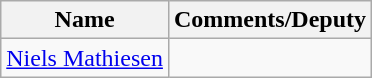<table class="wikitable">
<tr>
<th>Name</th>
<th>Comments/Deputy</th>
</tr>
<tr>
<td><a href='#'>Niels Mathiesen</a></td>
<td></td>
</tr>
</table>
